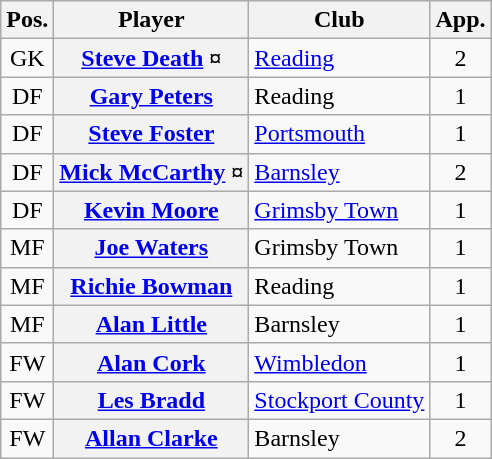<table class="wikitable plainrowheaders" style="text-align: left">
<tr>
<th scope=col>Pos.</th>
<th scope=col>Player</th>
<th scope=col>Club</th>
<th scope=col>App.</th>
</tr>
<tr>
<td style=text-align:center>GK</td>
<th scope=row><a href='#'>Steve Death</a> ¤</th>
<td><a href='#'>Reading</a></td>
<td style=text-align:center>2</td>
</tr>
<tr>
<td style=text-align:center>DF</td>
<th scope=row><a href='#'>Gary Peters</a></th>
<td>Reading</td>
<td style=text-align:center>1</td>
</tr>
<tr>
<td style=text-align:center>DF</td>
<th scope=row><a href='#'>Steve Foster</a></th>
<td><a href='#'>Portsmouth</a></td>
<td style=text-align:center>1</td>
</tr>
<tr>
<td style=text-align:center>DF</td>
<th scope=row><a href='#'>Mick McCarthy</a> ¤</th>
<td><a href='#'>Barnsley</a></td>
<td style=text-align:center>2</td>
</tr>
<tr>
<td style=text-align:center>DF</td>
<th scope=row><a href='#'>Kevin Moore</a></th>
<td><a href='#'>Grimsby Town</a></td>
<td style=text-align:center>1</td>
</tr>
<tr>
<td style=text-align:center>MF</td>
<th scope=row><a href='#'>Joe Waters</a></th>
<td>Grimsby Town</td>
<td style=text-align:center>1</td>
</tr>
<tr>
<td style=text-align:center>MF</td>
<th scope=row><a href='#'>Richie Bowman</a></th>
<td>Reading</td>
<td style=text-align:center>1</td>
</tr>
<tr>
<td style=text-align:center>MF</td>
<th scope=row><a href='#'>Alan Little</a></th>
<td>Barnsley</td>
<td style=text-align:center>1</td>
</tr>
<tr>
<td style=text-align:center>FW</td>
<th scope=row><a href='#'>Alan Cork</a></th>
<td><a href='#'>Wimbledon</a></td>
<td style=text-align:center>1</td>
</tr>
<tr>
<td style=text-align:center>FW</td>
<th scope=row><a href='#'>Les Bradd</a></th>
<td><a href='#'>Stockport County</a></td>
<td style=text-align:center>1</td>
</tr>
<tr>
<td style=text-align:center>FW</td>
<th scope=row><a href='#'>Allan Clarke</a></th>
<td>Barnsley</td>
<td style=text-align:center>2</td>
</tr>
</table>
